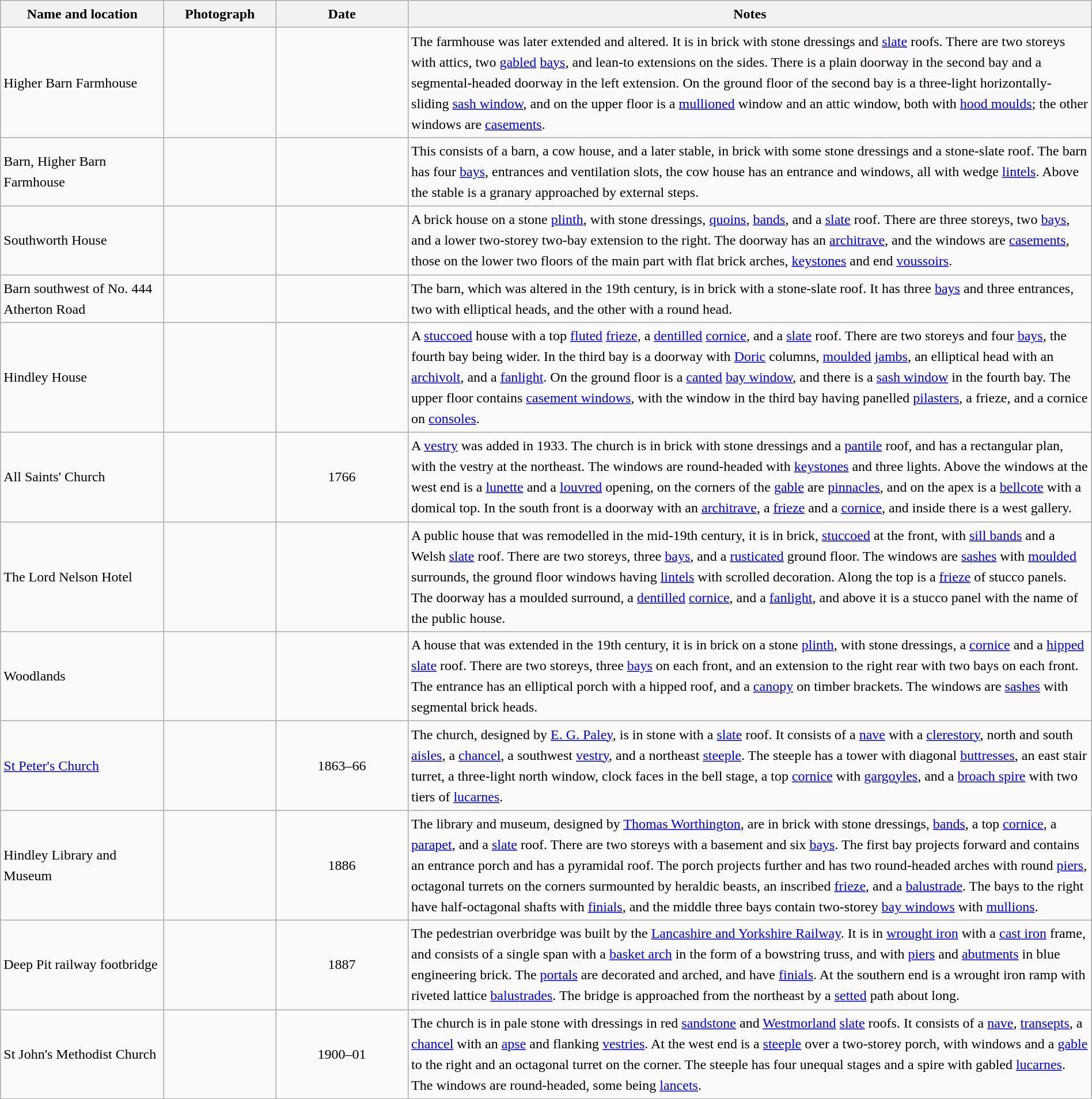<table class="wikitable sortable plainrowheaders" style="width:100%;border:0px;text-align:left;line-height:150%;">
<tr>
<th scope="col"  style="width:150px">Name and location</th>
<th scope="col"  style="width:100px" class="unsortable">Photograph</th>
<th scope="col"  style="width:120px">Date</th>
<th scope="col"  style="width:650px" class="unsortable">Notes</th>
</tr>
<tr>
<td>Higher Barn Farmhouse<br><small></small></td>
<td></td>
<td align="center"></td>
<td>The farmhouse was later extended and altered. It is in brick with stone dressings and <a href='#'>slate</a> roofs. There are two storeys with attics, two <a href='#'>gabled</a> <a href='#'>bays</a>, and lean-to extensions on the sides. There is a plain doorway in the second bay and a segmental-headed doorway in the left extension. On the ground floor of the second bay is a three-light horizontally-sliding <a href='#'>sash window</a>, and on the upper floor is a <a href='#'>mullioned</a> window and an attic window, both with <a href='#'>hood moulds</a>; the other windows are <a href='#'>casements</a>.</td>
</tr>
<tr>
<td>Barn, Higher Barn Farmhouse<br><small></small></td>
<td></td>
<td align="center"></td>
<td>This consists of a barn, a cow house, and a later stable, in brick with some stone dressings and a stone-slate roof. The barn has four <a href='#'>bays</a>, entrances and ventilation slots, the cow house has an entrance and windows, all with wedge <a href='#'>lintels</a>. Above the stable is a granary approached by external steps.</td>
</tr>
<tr>
<td>Southworth House<br><small></small></td>
<td></td>
<td align="center"></td>
<td>A brick house on a stone <a href='#'>plinth</a>, with stone dressings, <a href='#'>quoins</a>, <a href='#'>bands</a>, and a <a href='#'>slate</a> roof. There are three storeys, two <a href='#'>bays</a>, and a lower two-storey two-bay extension to the right. The doorway has an <a href='#'>architrave</a>, and the windows are <a href='#'>casements</a>, those on the lower two floors of the main part with flat brick arches, <a href='#'>keystones</a> and end <a href='#'>voussoirs</a>.</td>
</tr>
<tr>
<td>Barn southwest of No. 444 Atherton Road<br><small></small></td>
<td></td>
<td align="center"></td>
<td>The barn, which was altered in the 19th century, is in brick with a stone-slate roof. It has three <a href='#'>bays</a> and three entrances, two with elliptical heads, and the other with a round head.</td>
</tr>
<tr>
<td>Hindley House<br><small></small></td>
<td></td>
<td align="center"></td>
<td>A <a href='#'>stuccoed</a> house with a top <a href='#'>fluted</a> <a href='#'>frieze</a>, a <a href='#'>dentilled</a> <a href='#'>cornice</a>, and a <a href='#'>slate</a> roof. There are two storeys and four <a href='#'>bays</a>, the fourth bay being wider. In the third bay is a doorway with <a href='#'>Doric</a> columns, <a href='#'>moulded</a> <a href='#'>jambs</a>, an elliptical head with an <a href='#'>archivolt</a>, and a <a href='#'>fanlight</a>. On the ground floor is a <a href='#'>canted</a> <a href='#'>bay window</a>, and there is a <a href='#'>sash window</a> in the fourth bay. The upper floor contains <a href='#'>casement windows</a>, with the window in the third bay having panelled <a href='#'>pilasters</a>, a frieze, and a cornice on <a href='#'>consoles</a>.</td>
</tr>
<tr>
<td>All Saints' Church<br><small></small></td>
<td></td>
<td align="center">1766</td>
<td>A <a href='#'>vestry</a> was added in 1933. The church is in brick with stone dressings and a <a href='#'>pantile</a> roof, and has a rectangular plan, with the vestry at the northeast. The windows are round-headed with <a href='#'>keystones</a> and three lights. Above the windows at the west end is a <a href='#'>lunette</a> and a <a href='#'>louvred</a> opening, on the corners of the <a href='#'>gable</a> are <a href='#'>pinnacles</a>, and on the apex is a <a href='#'>bellcote</a> with a domical top. In the south front is a doorway with an <a href='#'>architrave</a>, a <a href='#'>frieze</a> and a <a href='#'>cornice</a>, and inside there is a west gallery.</td>
</tr>
<tr>
<td>The Lord Nelson Hotel<br><small></small></td>
<td></td>
<td align="center"></td>
<td>A public house that was remodelled in the mid-19th century, it is in brick, <a href='#'>stuccoed</a> at the front, with <a href='#'>sill bands</a> and a Welsh <a href='#'>slate</a> roof. There are two storeys, three <a href='#'>bays</a>, and a <a href='#'>rusticated</a> ground floor. The windows are <a href='#'>sashes</a> with <a href='#'>moulded</a> surrounds, the ground floor windows having <a href='#'>lintels</a> with scrolled decoration. Along the top is a <a href='#'>frieze</a> of stucco panels. The doorway has a moulded surround, a <a href='#'>dentilled</a> <a href='#'>cornice</a>, and a <a href='#'>fanlight</a>, and above it is a stucco panel with the name of the public house.</td>
</tr>
<tr>
<td>Woodlands<br><small></small></td>
<td></td>
<td align="center"></td>
<td>A house that was extended in the 19th century, it is in brick on a stone <a href='#'>plinth</a>, with stone dressings, a <a href='#'>cornice</a> and a <a href='#'>hipped</a> <a href='#'>slate</a> roof. There are two storeys, three <a href='#'>bays</a> on each front, and an extension to the right rear with two bays on each front. The entrance has an elliptical porch with a hipped roof, and a <a href='#'>canopy</a> on timber brackets. The windows are <a href='#'>sashes</a> with segmental brick heads.</td>
</tr>
<tr>
<td><a href='#'>St Peter's Church</a><br><small></small></td>
<td></td>
<td align="center">1863–66</td>
<td>The church, designed by <a href='#'>E. G. Paley</a>, is in stone with a <a href='#'>slate</a> roof. It consists of a <a href='#'>nave</a> with a <a href='#'>clerestory</a>, north and south <a href='#'>aisles</a>, a <a href='#'>chancel</a>, a southwest <a href='#'>vestry</a>, and a northeast <a href='#'>steeple</a>. The steeple has a tower with diagonal <a href='#'>buttresses</a>, an east stair turret, a three-light north window, clock faces in the bell stage, a top <a href='#'>cornice</a> with <a href='#'>gargoyles</a>, and a <a href='#'>broach spire</a> with two tiers of <a href='#'>lucarnes</a>.</td>
</tr>
<tr>
<td>Hindley Library and Museum<br><small></small></td>
<td></td>
<td align="center">1886</td>
<td>The library and museum, designed by <a href='#'>Thomas Worthington</a>, are in brick with stone dressings, <a href='#'>bands</a>, a top <a href='#'>cornice</a>, a <a href='#'>parapet</a>, and a <a href='#'>slate</a> roof. There are two storeys with a basement and six <a href='#'>bays</a>. The first bay projects forward and contains an entrance porch and has a pyramidal roof. The porch projects further and has two round-headed arches with round <a href='#'>piers</a>, octagonal turrets on the corners surmounted by heraldic beasts, an inscribed <a href='#'>frieze</a>, and a <a href='#'>balustrade</a>. The bays to the right have half-octagonal shafts with <a href='#'>finials</a>, and the middle three bays contain two-storey <a href='#'>bay windows</a> with <a href='#'>mullions</a>.</td>
</tr>
<tr>
<td>Deep Pit railway footbridge<br><small></small></td>
<td></td>
<td align="center">1887</td>
<td>The pedestrian overbridge was built by the <a href='#'>Lancashire and Yorkshire Railway</a>. It is in <a href='#'>wrought iron</a> with a <a href='#'>cast iron</a> frame, and consists of a single span with a <a href='#'>basket arch</a> in the form of a bowstring truss, and with <a href='#'>piers</a> and <a href='#'>abutments</a> in blue engineering brick. The <a href='#'>portals</a> are decorated and arched, and have <a href='#'>finials</a>. At the southern end is a wrought iron ramp with riveted lattice <a href='#'>balustrades</a>. The bridge is approached from the northeast by a <a href='#'>setted</a> path about  long.</td>
</tr>
<tr>
<td>St John's Methodist Church<br><small></small></td>
<td></td>
<td align="center">1900–01</td>
<td>The church is in pale stone with dressings in red <a href='#'>sandstone</a> and <a href='#'>Westmorland</a> <a href='#'>slate</a> roofs. It consists of a <a href='#'>nave</a>, <a href='#'>transepts</a>, a <a href='#'>chancel</a> with an <a href='#'>apse</a> and flanking <a href='#'>vestries</a>. At the west end is a <a href='#'>steeple</a> over a two-storey porch, with windows and a <a href='#'>gable</a> to the right and an octagonal turret on the corner. The steeple has four unequal stages and a spire with gabled <a href='#'>lucarnes</a>. The windows are round-headed, some being <a href='#'>lancets</a>.</td>
</tr>
<tr>
</tr>
</table>
